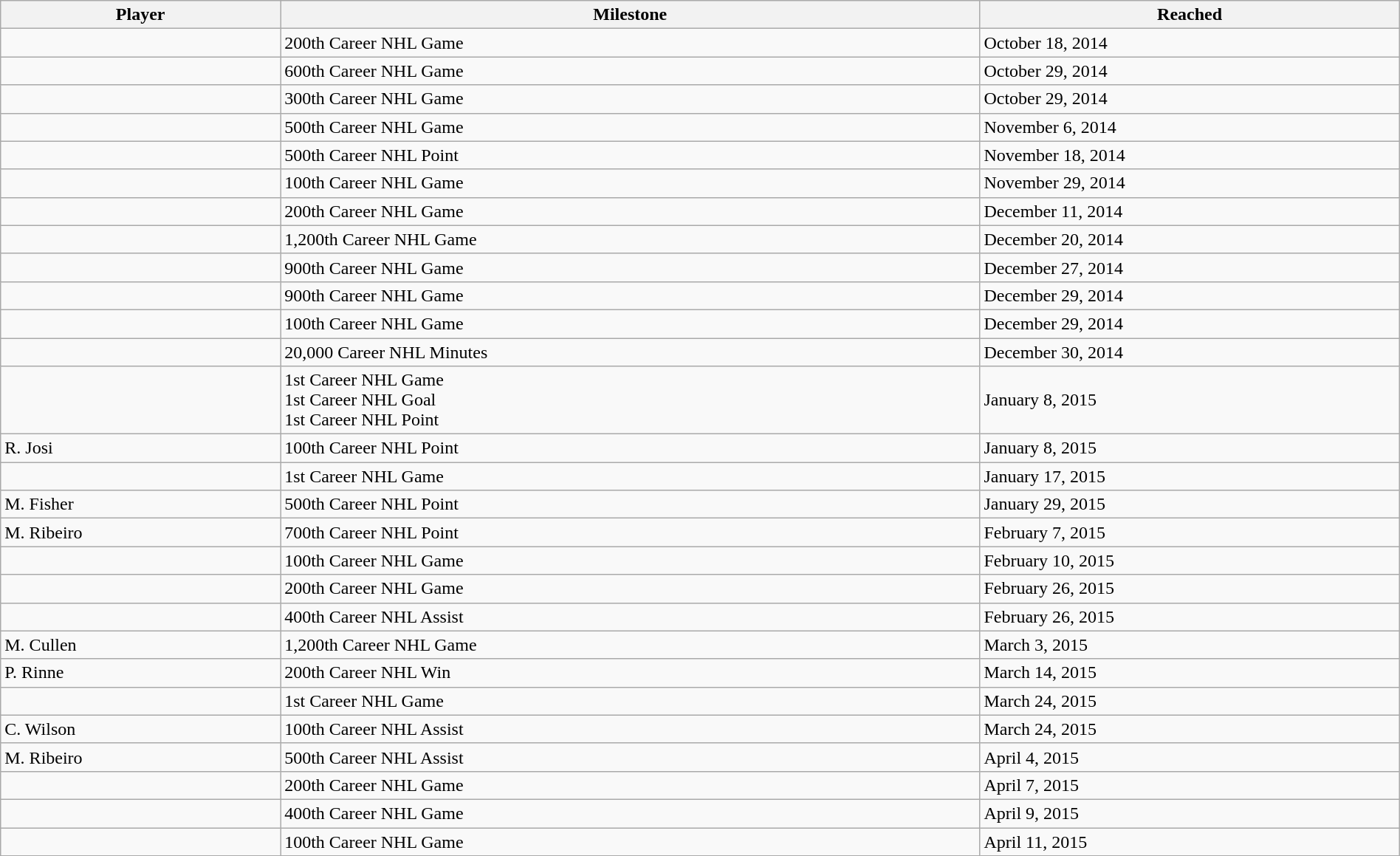<table class="wikitable sortable" style="width:100%;">
<tr align=center>
<th style="width:20%;">Player</th>
<th style="width:50%;">Milestone</th>
<th style="width:30%;" data-sort-type="date">Reached</th>
</tr>
<tr>
<td></td>
<td>200th Career NHL Game</td>
<td>October 18, 2014</td>
</tr>
<tr>
<td></td>
<td>600th Career NHL Game</td>
<td>October 29, 2014</td>
</tr>
<tr>
<td></td>
<td>300th Career NHL Game</td>
<td>October 29, 2014</td>
</tr>
<tr>
<td></td>
<td>500th Career NHL Game</td>
<td>November 6, 2014</td>
</tr>
<tr>
<td></td>
<td>500th Career NHL Point</td>
<td>November 18, 2014</td>
</tr>
<tr>
<td></td>
<td>100th Career NHL Game</td>
<td>November 29, 2014</td>
</tr>
<tr>
<td></td>
<td>200th Career NHL Game</td>
<td>December 11, 2014</td>
</tr>
<tr>
<td></td>
<td>1,200th Career NHL Game</td>
<td>December 20, 2014</td>
</tr>
<tr>
<td></td>
<td>900th Career NHL Game</td>
<td>December 27, 2014</td>
</tr>
<tr>
<td></td>
<td>900th Career NHL Game</td>
<td>December 29, 2014</td>
</tr>
<tr>
<td></td>
<td>100th Career NHL Game</td>
<td>December 29, 2014</td>
</tr>
<tr>
<td></td>
<td>20,000 Career NHL Minutes</td>
<td>December 30, 2014</td>
</tr>
<tr>
<td></td>
<td>1st Career NHL Game<br>1st Career NHL Goal<br>1st Career NHL Point</td>
<td>January 8, 2015</td>
</tr>
<tr>
<td>R. Josi</td>
<td>100th Career NHL Point</td>
<td>January 8, 2015</td>
</tr>
<tr>
<td></td>
<td>1st Career NHL Game</td>
<td>January 17, 2015</td>
</tr>
<tr>
<td>M. Fisher</td>
<td>500th Career NHL Point</td>
<td>January 29, 2015</td>
</tr>
<tr>
<td>M. Ribeiro</td>
<td>700th Career NHL Point</td>
<td>February 7, 2015</td>
</tr>
<tr>
<td></td>
<td>100th Career NHL Game</td>
<td>February 10, 2015</td>
</tr>
<tr>
<td></td>
<td>200th Career NHL Game</td>
<td>February 26, 2015</td>
</tr>
<tr>
<td></td>
<td>400th Career NHL Assist</td>
<td>February 26, 2015</td>
</tr>
<tr>
<td>M. Cullen</td>
<td>1,200th Career NHL Game</td>
<td>March 3, 2015</td>
</tr>
<tr>
<td>P. Rinne</td>
<td>200th Career NHL Win</td>
<td>March 14, 2015</td>
</tr>
<tr>
<td></td>
<td>1st Career NHL Game</td>
<td>March 24, 2015</td>
</tr>
<tr>
<td>C. Wilson</td>
<td>100th Career NHL Assist</td>
<td>March 24, 2015</td>
</tr>
<tr>
<td>M. Ribeiro</td>
<td>500th Career NHL Assist</td>
<td>April 4, 2015</td>
</tr>
<tr>
<td></td>
<td>200th Career NHL Game</td>
<td>April 7, 2015</td>
</tr>
<tr>
<td></td>
<td>400th Career NHL Game</td>
<td>April 9, 2015</td>
</tr>
<tr>
<td></td>
<td>100th Career NHL Game</td>
<td>April 11, 2015</td>
</tr>
</table>
